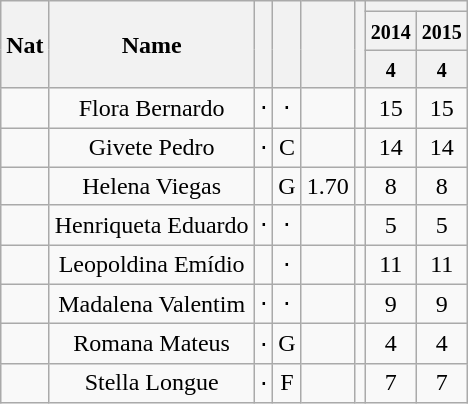<table class="wikitable plainrowheaders sortable" style="text-align:center">
<tr>
<th scope="col" rowspan="3">Nat</th>
<th scope="col" rowspan="3">Name</th>
<th scope="col" rowspan="3"></th>
<th scope="col" rowspan="3"></th>
<th scope="col" rowspan="3"></th>
<th scope="col" rowspan="3"></th>
<th colspan="2"><small></small></th>
</tr>
<tr>
<th colspan="1"><small>2014</small></th>
<th colspan="1"><small>2015</small></th>
</tr>
<tr>
<th scope="col" rowspan="1"><small>4</small></th>
<th scope="col" rowspan="1"><small>4</small></th>
</tr>
<tr>
<td></td>
<td>Flora Bernardo</td>
<td>⋅</td>
<td>⋅</td>
<td></td>
<td></td>
<td>15</td>
<td>15</td>
</tr>
<tr>
<td></td>
<td>Givete Pedro</td>
<td>⋅</td>
<td>C</td>
<td></td>
<td></td>
<td>14</td>
<td>14</td>
</tr>
<tr>
<td></td>
<td>Helena Viegas</td>
<td></td>
<td data-sort-value="1">G</td>
<td>1.70</td>
<td></td>
<td data-sort-value="08">8</td>
<td data-sort-value="08">8</td>
</tr>
<tr>
<td></td>
<td>Henriqueta Eduardo</td>
<td>⋅</td>
<td>⋅</td>
<td></td>
<td></td>
<td data-sort-value="05">5</td>
<td data-sort-value="05">5</td>
</tr>
<tr>
<td></td>
<td>Leopoldina Emídio</td>
<td></td>
<td>⋅</td>
<td></td>
<td></td>
<td>11</td>
<td>11</td>
</tr>
<tr>
<td></td>
<td>Madalena Valentim</td>
<td>⋅</td>
<td>⋅</td>
<td></td>
<td></td>
<td data-sort-value="09">9</td>
<td data-sort-value="09">9</td>
</tr>
<tr>
<td></td>
<td>Romana Mateus</td>
<td>⋅</td>
<td data-sort-value="1">G</td>
<td></td>
<td></td>
<td data-sort-value="04">4</td>
<td data-sort-value="04">4</td>
</tr>
<tr>
<td></td>
<td>Stella Longue</td>
<td>⋅</td>
<td data-sort-value="3">F</td>
<td></td>
<td></td>
<td data-sort-value="07">7</td>
<td data-sort-value="07">7</td>
</tr>
</table>
